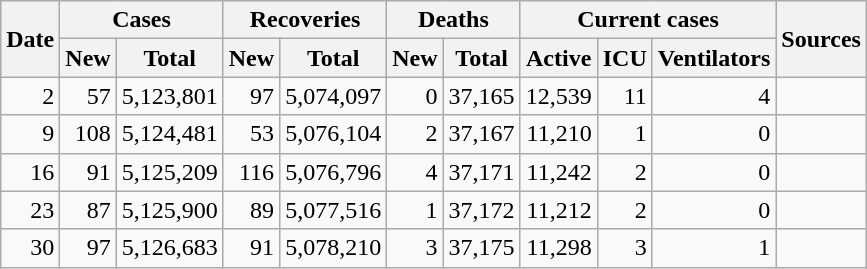<table class="wikitable sortable mw-collapsible mw-collapsed sticky-header-multi sort-under" style="text-align:right;">
<tr>
<th rowspan=2>Date</th>
<th colspan=2>Cases</th>
<th colspan=2>Recoveries</th>
<th colspan=2>Deaths</th>
<th colspan=3>Current cases</th>
<th rowspan=2 class="unsortable">Sources</th>
</tr>
<tr>
<th>New</th>
<th>Total</th>
<th>New</th>
<th>Total</th>
<th>New</th>
<th>Total</th>
<th>Active</th>
<th>ICU</th>
<th>Ventilators</th>
</tr>
<tr>
<td>2</td>
<td>57</td>
<td>5,123,801</td>
<td>97</td>
<td>5,074,097</td>
<td>0</td>
<td>37,165</td>
<td>12,539</td>
<td>11</td>
<td>4</td>
<td></td>
</tr>
<tr>
<td>9</td>
<td>108</td>
<td>5,124,481</td>
<td>53</td>
<td>5,076,104</td>
<td>2</td>
<td>37,167</td>
<td>11,210</td>
<td>1</td>
<td>0</td>
<td></td>
</tr>
<tr>
<td>16</td>
<td>91</td>
<td>5,125,209</td>
<td>116</td>
<td>5,076,796</td>
<td>4</td>
<td>37,171</td>
<td>11,242</td>
<td>2</td>
<td>0</td>
<td></td>
</tr>
<tr>
<td>23</td>
<td>87</td>
<td>5,125,900</td>
<td>89</td>
<td>5,077,516</td>
<td>1</td>
<td>37,172</td>
<td>11,212</td>
<td>2</td>
<td>0</td>
<td></td>
</tr>
<tr>
<td>30</td>
<td>97</td>
<td>5,126,683</td>
<td>91</td>
<td>5,078,210</td>
<td>3</td>
<td>37,175</td>
<td>11,298</td>
<td>3</td>
<td>1</td>
<td></td>
</tr>
</table>
